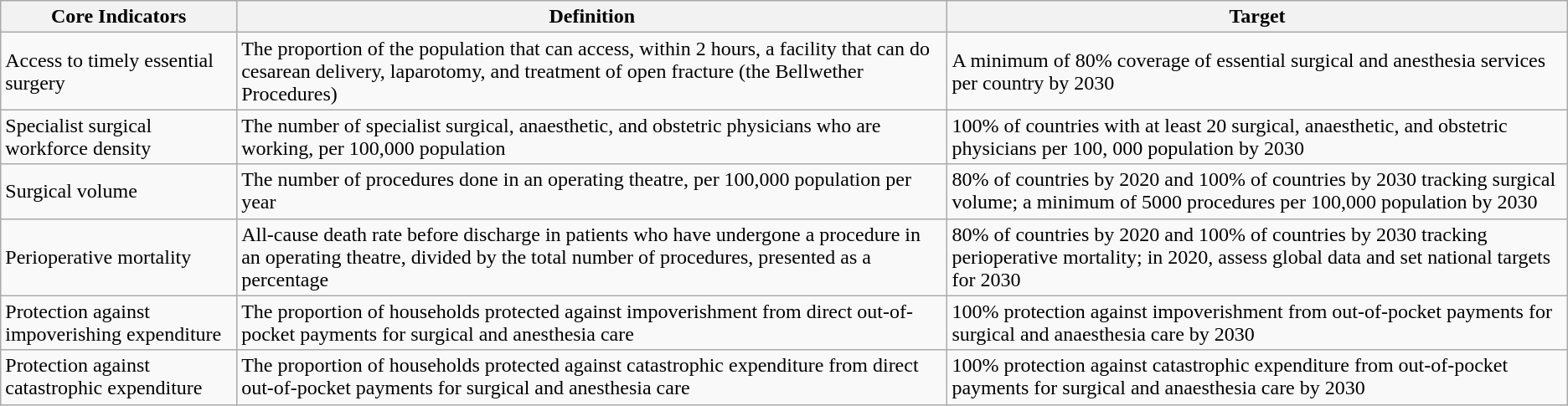<table class="wikitable">
<tr>
<th>Core Indicators</th>
<th>Definition</th>
<th>Target</th>
</tr>
<tr>
<td>Access to timely essential surgery</td>
<td>The proportion of the population that can access, within 2 hours, a facility that can do cesarean delivery, laparotomy, and treatment of open fracture (the Bellwether Procedures)</td>
<td>A minimum of 80% coverage of essential surgical and anesthesia services per country by 2030</td>
</tr>
<tr>
<td>Specialist surgical workforce density</td>
<td>The number of specialist surgical, anaesthetic, and obstetric physicians who are working, per 100,000 population</td>
<td>100% of countries with at least 20 surgical, anaesthetic, and obstetric physicians per 100, 000 population by 2030</td>
</tr>
<tr>
<td>Surgical volume</td>
<td>The number of procedures done in an operating theatre, per 100,000 population per year</td>
<td>80% of countries by 2020 and 100% of countries by 2030 tracking surgical volume; a minimum of 5000 procedures per 100,000 population by 2030</td>
</tr>
<tr>
<td>Perioperative mortality</td>
<td>All-cause death rate before discharge in patients who have undergone a procedure in an operating theatre, divided by the total number of procedures, presented as a percentage</td>
<td>80% of countries by 2020 and 100% of countries by 2030 tracking perioperative mortality; in 2020, assess global data and set national targets for 2030</td>
</tr>
<tr>
<td>Protection against impoverishing expenditure</td>
<td>The proportion of households protected against impoverishment from direct out-of-pocket payments for surgical and anesthesia care</td>
<td>100% protection against impoverishment from out-of-pocket payments for surgical and anaesthesia care by 2030</td>
</tr>
<tr>
<td>Protection against catastrophic expenditure</td>
<td>The proportion of households protected against catastrophic expenditure from direct out-of-pocket payments for surgical and anesthesia care</td>
<td>100% protection against catastrophic expenditure from out-of-pocket payments for surgical and anaesthesia care by 2030</td>
</tr>
</table>
